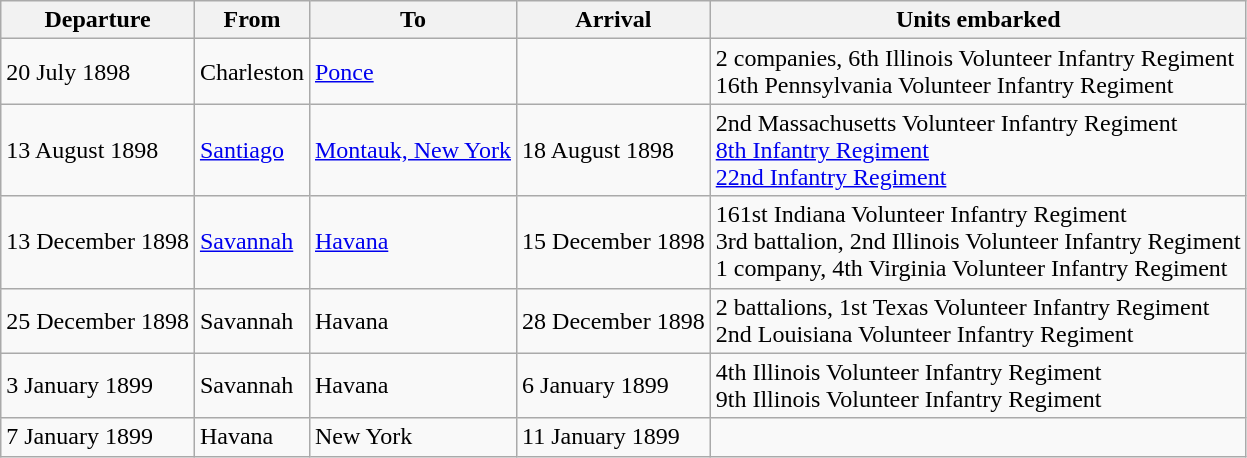<table class="wikitable">
<tr>
<th>Departure</th>
<th>From</th>
<th>To</th>
<th>Arrival</th>
<th>Units embarked</th>
</tr>
<tr>
<td>20 July 1898</td>
<td>Charleston</td>
<td><a href='#'>Ponce</a></td>
<td></td>
<td>2 companies, 6th Illinois Volunteer Infantry Regiment<br>16th Pennsylvania Volunteer Infantry Regiment</td>
</tr>
<tr>
<td>13 August 1898</td>
<td><a href='#'>Santiago</a></td>
<td><a href='#'>Montauk, New York</a></td>
<td>18 August 1898</td>
<td>2nd Massachusetts Volunteer Infantry Regiment<br><a href='#'>8th Infantry Regiment</a><br><a href='#'>22nd Infantry Regiment</a></td>
</tr>
<tr>
<td>13 December 1898</td>
<td><a href='#'>Savannah</a></td>
<td><a href='#'>Havana</a></td>
<td>15 December 1898</td>
<td>161st Indiana Volunteer Infantry Regiment<br>3rd battalion, 2nd Illinois Volunteer Infantry Regiment<br>1 company, 4th Virginia Volunteer Infantry Regiment</td>
</tr>
<tr>
<td>25 December 1898</td>
<td>Savannah</td>
<td>Havana</td>
<td>28 December 1898</td>
<td>2 battalions, 1st Texas Volunteer Infantry Regiment<br>2nd Louisiana Volunteer Infantry Regiment</td>
</tr>
<tr>
<td>3 January 1899</td>
<td>Savannah</td>
<td>Havana</td>
<td>6 January 1899</td>
<td>4th Illinois Volunteer Infantry Regiment<br>9th Illinois Volunteer Infantry Regiment</td>
</tr>
<tr>
<td>7 January 1899</td>
<td>Havana</td>
<td>New York</td>
<td>11 January 1899</td>
<td></td>
</tr>
</table>
